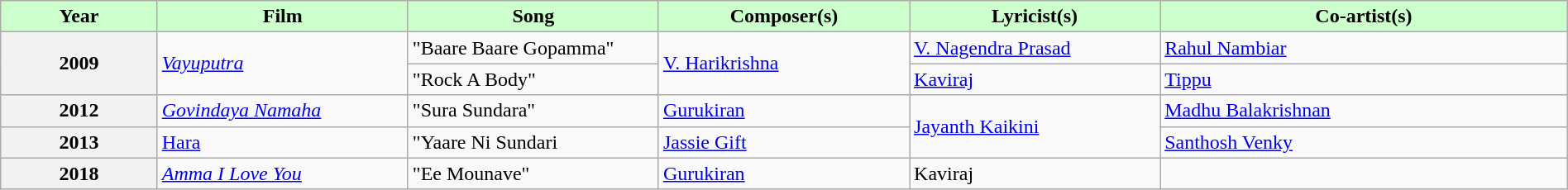<table class="wikitable plainrowheaders" width="100%" textcolor:#000;">
<tr style="background:#cfc; text-align:center;">
<td scope="col" width=10%><strong>Year</strong></td>
<td scope="col" width=16%><strong>Film</strong></td>
<td scope="col" width=16%><strong>Song</strong></td>
<td scope="col" width=16%><strong>Composer(s)</strong></td>
<td scope="col" width=16%><strong>Lyricist(s)</strong></td>
<td scope="col" width=26%><strong>Co-artist(s)</strong></td>
</tr>
<tr>
<th scope="row" rowspan=2>2009</th>
<td ! scope="row" rowspan=2><em><a href='#'>Vayuputra</a></em></td>
<td>"Baare Baare Gopamma"</td>
<td rowspan=2><a href='#'>V. Harikrishna</a></td>
<td><a href='#'>V. Nagendra Prasad</a></td>
<td><a href='#'>Rahul Nambiar</a></td>
</tr>
<tr>
<td>"Rock A Body"</td>
<td><a href='#'>Kaviraj</a></td>
<td><a href='#'>Tippu</a></td>
</tr>
<tr>
<th scope="row">2012</th>
<td ! scope="row"><em><a href='#'>Govindaya Namaha</a></em></td>
<td>"Sura Sundara"</td>
<td><a href='#'>Gurukiran</a></td>
<td rowspan="2"><a href='#'>Jayanth Kaikini</a></td>
<td><a href='#'>Madhu Balakrishnan</a></td>
</tr>
<tr>
<th>2013</th>
<td><a href='#'>Hara</a></td>
<td>"Yaare Ni Sundari</td>
<td><a href='#'>Jassie Gift</a></td>
<td><a href='#'>Santhosh Venky</a></td>
</tr>
<tr>
<th scope="row">2018</th>
<td scope="row" !><em><a href='#'>Amma I Love You</a></em></td>
<td>"Ee Mounave"</td>
<td><a href='#'>Gurukiran</a></td>
<td>Kaviraj</td>
<td></td>
</tr>
</table>
